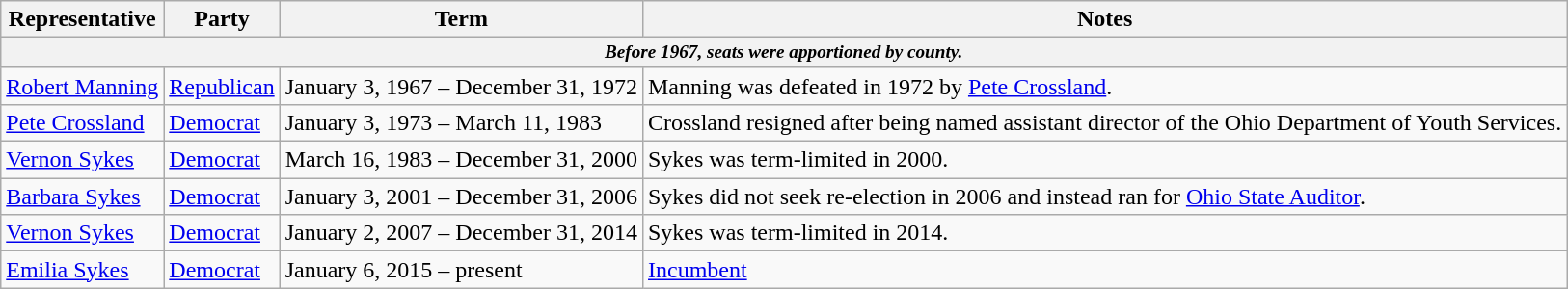<table class=wikitable>
<tr valign=bottom>
<th>Representative</th>
<th>Party</th>
<th>Term</th>
<th>Notes</th>
</tr>
<tr>
<th colspan=5 style="font-size: 80%;"><em>Before 1967, seats were apportioned by county.</em></th>
</tr>
<tr>
<td><a href='#'>Robert Manning</a></td>
<td><a href='#'>Republican</a></td>
<td>January 3, 1967 – December 31, 1972</td>
<td>Manning was defeated in 1972 by <a href='#'>Pete Crossland</a>.</td>
</tr>
<tr>
<td><a href='#'>Pete Crossland</a></td>
<td><a href='#'>Democrat</a></td>
<td>January 3, 1973 – March 11, 1983</td>
<td>Crossland resigned after being named assistant director of the Ohio Department of Youth Services.</td>
</tr>
<tr>
<td><a href='#'>Vernon Sykes</a></td>
<td><a href='#'>Democrat</a></td>
<td>March 16, 1983 – December 31, 2000</td>
<td>Sykes was term-limited in 2000.</td>
</tr>
<tr>
<td><a href='#'>Barbara Sykes</a></td>
<td><a href='#'>Democrat</a></td>
<td>January 3, 2001 – December 31, 2006</td>
<td>Sykes did not seek re-election in 2006 and instead ran for <a href='#'>Ohio State Auditor</a>.</td>
</tr>
<tr>
<td><a href='#'>Vernon Sykes</a></td>
<td><a href='#'>Democrat</a></td>
<td>January 2, 2007 – December 31, 2014</td>
<td>Sykes was term-limited in 2014.</td>
</tr>
<tr>
<td><a href='#'>Emilia Sykes</a></td>
<td><a href='#'>Democrat</a></td>
<td>January 6, 2015 – present</td>
<td><a href='#'>Incumbent</a></td>
</tr>
</table>
